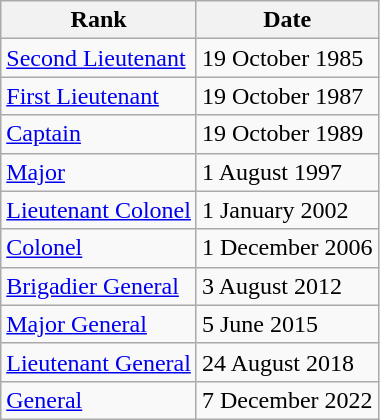<table class="wikitable">
<tr>
<th>Rank</th>
<th>Date</th>
</tr>
<tr>
<td> <a href='#'>Second Lieutenant</a></td>
<td>19 October 1985</td>
</tr>
<tr>
<td> <a href='#'>First Lieutenant</a></td>
<td>19 October 1987</td>
</tr>
<tr>
<td> <a href='#'>Captain</a></td>
<td>19 October 1989</td>
</tr>
<tr>
<td> <a href='#'>Major</a></td>
<td>1 August 1997</td>
</tr>
<tr>
<td> <a href='#'>Lieutenant Colonel</a></td>
<td>1 January 2002</td>
</tr>
<tr>
<td> <a href='#'>Colonel</a></td>
<td>1 December 2006</td>
</tr>
<tr>
<td> <a href='#'>Brigadier General</a></td>
<td>3 August 2012</td>
</tr>
<tr>
<td> <a href='#'>Major General</a></td>
<td>5 June 2015</td>
</tr>
<tr>
<td> <a href='#'>Lieutenant General</a></td>
<td>24 August 2018</td>
</tr>
<tr>
<td> <a href='#'>General</a></td>
<td>7 December 2022</td>
</tr>
</table>
